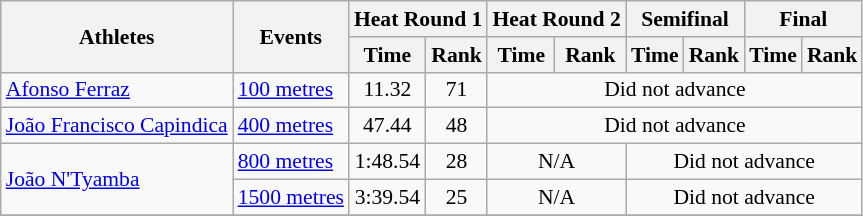<table class=wikitable style=font-size:90%>
<tr>
<th rowspan=2>Athletes</th>
<th rowspan=2>Events</th>
<th colspan=2>Heat Round 1</th>
<th colspan=2>Heat Round 2</th>
<th colspan=2>Semifinal</th>
<th colspan=2>Final</th>
</tr>
<tr>
<th>Time</th>
<th>Rank</th>
<th>Time</th>
<th>Rank</th>
<th>Time</th>
<th>Rank</th>
<th>Time</th>
<th>Rank</th>
</tr>
<tr>
<td><a href='#'>Afonso Ferraz</a></td>
<td><a href='#'>100 metres</a></td>
<td align=center>11.32</td>
<td align=center>71</td>
<td colspan=6 align=center>Did not advance</td>
</tr>
<tr>
<td><a href='#'>João Francisco Capindica</a></td>
<td><a href='#'>400 metres</a></td>
<td align=center>47.44</td>
<td align=center>48</td>
<td colspan=6 align=center>Did not advance</td>
</tr>
<tr>
<td rowspan=2><a href='#'>João N'Tyamba</a></td>
<td><a href='#'>800 metres</a></td>
<td align=center>1:48.54</td>
<td align=center>28</td>
<td colspan=2 align=center>N/A</td>
<td colspan=4 align=center>Did not advance</td>
</tr>
<tr>
<td><a href='#'>1500 metres</a></td>
<td align=center>3:39.54</td>
<td align=center>25</td>
<td colspan=2 align=center>N/A</td>
<td colspan=4 align=center>Did not advance</td>
</tr>
<tr>
</tr>
</table>
